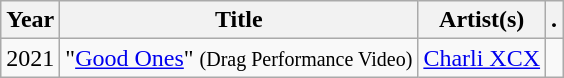<table class="wikitable">
<tr>
<th scope="col">Year</th>
<th scope="col">Title</th>
<th scope="col">Artist(s)</th>
<th style="text-align: center;" class="unsortable">.</th>
</tr>
<tr>
<td>2021</td>
<td>"<a href='#'>Good Ones</a>" <small>(Drag Performance Video)</small></td>
<td><a href='#'>Charli XCX</a></td>
<td style="text-align: center;"></td>
</tr>
</table>
